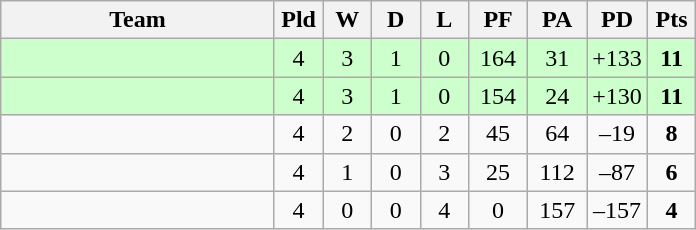<table class="wikitable" style="text-align:center;">
<tr>
<th width=175>Team</th>
<th width=25 abbr="Played">Pld</th>
<th width=25 abbr="Won">W</th>
<th width=25 abbr="Drawn">D</th>
<th width=25 abbr="Lost">L</th>
<th width=32 abbr="Points for">PF</th>
<th width=32 abbr="Points against">PA</th>
<th width=32 abbr="Points difference">PD</th>
<th width=25 abbr="Points">Pts</th>
</tr>
<tr bgcolor=ccffcc>
<td align=left></td>
<td>4</td>
<td>3</td>
<td>1</td>
<td>0</td>
<td>164</td>
<td>31</td>
<td>+133</td>
<td><strong>11</strong></td>
</tr>
<tr bgcolor=ccffcc>
<td align=left></td>
<td>4</td>
<td>3</td>
<td>1</td>
<td>0</td>
<td>154</td>
<td>24</td>
<td>+130</td>
<td><strong>11</strong></td>
</tr>
<tr>
<td align=left></td>
<td>4</td>
<td>2</td>
<td>0</td>
<td>2</td>
<td>45</td>
<td>64</td>
<td>–19</td>
<td><strong>8</strong></td>
</tr>
<tr>
<td align=left></td>
<td>4</td>
<td>1</td>
<td>0</td>
<td>3</td>
<td>25</td>
<td>112</td>
<td>–87</td>
<td><strong>6</strong></td>
</tr>
<tr>
<td align=left></td>
<td>4</td>
<td>0</td>
<td>0</td>
<td>4</td>
<td>0</td>
<td>157</td>
<td>–157</td>
<td><strong>4</strong></td>
</tr>
</table>
